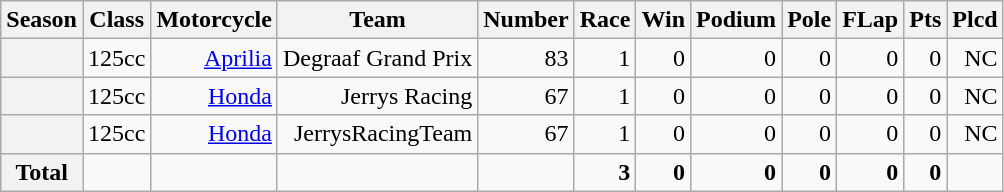<table class="wikitable">
<tr>
<th>Season</th>
<th>Class</th>
<th>Motorcycle</th>
<th>Team</th>
<th>Number</th>
<th>Race</th>
<th>Win</th>
<th>Podium</th>
<th>Pole</th>
<th>FLap</th>
<th>Pts</th>
<th>Plcd</th>
</tr>
<tr align="right">
<th></th>
<td>125cc</td>
<td><a href='#'>Aprilia</a></td>
<td>Degraaf Grand Prix</td>
<td>83</td>
<td>1</td>
<td>0</td>
<td>0</td>
<td>0</td>
<td>0</td>
<td>0</td>
<td>NC</td>
</tr>
<tr align="right">
<th></th>
<td>125cc</td>
<td><a href='#'>Honda</a></td>
<td>Jerrys Racing</td>
<td>67</td>
<td>1</td>
<td>0</td>
<td>0</td>
<td>0</td>
<td>0</td>
<td>0</td>
<td>NC</td>
</tr>
<tr align="right">
<th></th>
<td>125cc</td>
<td><a href='#'>Honda</a></td>
<td>JerrysRacingTeam</td>
<td>67</td>
<td>1</td>
<td>0</td>
<td>0</td>
<td>0</td>
<td>0</td>
<td>0</td>
<td>NC</td>
</tr>
<tr align="right">
<th>Total</th>
<td></td>
<td></td>
<td></td>
<td></td>
<td><strong>3</strong></td>
<td><strong>0</strong></td>
<td><strong>0</strong></td>
<td><strong>0</strong></td>
<td><strong>0</strong></td>
<td><strong>0</strong></td>
<td></td>
</tr>
</table>
